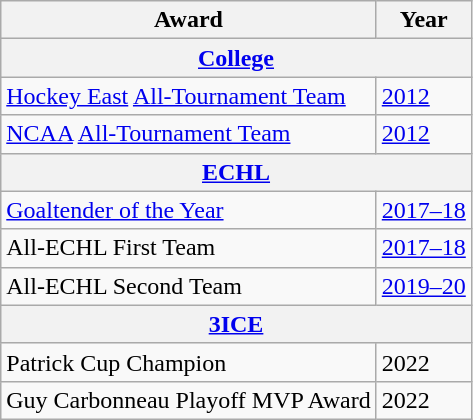<table class="wikitable">
<tr>
<th>Award</th>
<th>Year</th>
</tr>
<tr>
<th colspan="3"><a href='#'>College</a></th>
</tr>
<tr>
<td><a href='#'>Hockey East</a> <a href='#'>All-Tournament Team</a></td>
<td><a href='#'>2012</a></td>
</tr>
<tr>
<td><a href='#'>NCAA</a> <a href='#'>All-Tournament Team</a></td>
<td><a href='#'>2012</a></td>
</tr>
<tr>
<th colspan="3"><a href='#'>ECHL</a></th>
</tr>
<tr>
<td><a href='#'>Goaltender of the Year</a></td>
<td><a href='#'>2017–18</a></td>
</tr>
<tr>
<td>All-ECHL First Team</td>
<td><a href='#'>2017–18</a></td>
</tr>
<tr>
<td>All-ECHL Second Team</td>
<td><a href='#'>2019–20</a></td>
</tr>
<tr>
<th colspan="3"><a href='#'>3ICE</a></th>
</tr>
<tr>
<td>Patrick Cup Champion</td>
<td>2022</td>
</tr>
<tr>
<td>Guy Carbonneau Playoff MVP Award</td>
<td>2022</td>
</tr>
</table>
